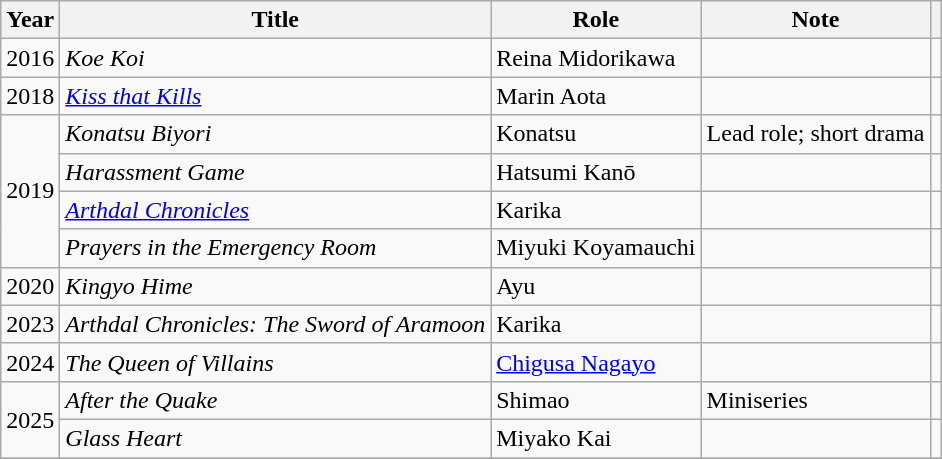<table class="wikitable">
<tr>
<th>Year</th>
<th>Title</th>
<th>Role</th>
<th>Note</th>
<th></th>
</tr>
<tr>
<td>2016</td>
<td><em>Koe Koi</em></td>
<td>Reina Midorikawa</td>
<td></td>
<td></td>
</tr>
<tr>
<td>2018</td>
<td><em><a href='#'>Kiss that Kills</a></em></td>
<td>Marin Aota</td>
<td></td>
<td></td>
</tr>
<tr>
<td rowspan=4>2019</td>
<td><em>Konatsu Biyori</em></td>
<td>Konatsu</td>
<td>Lead role; short drama</td>
<td></td>
</tr>
<tr>
<td><em>Harassment Game</em></td>
<td>Hatsumi Kanō</td>
<td></td>
<td></td>
</tr>
<tr>
<td><em><a href='#'>Arthdal Chronicles</a></em></td>
<td>Karika</td>
<td></td>
<td></td>
</tr>
<tr>
<td><em>Prayers in the Emergency Room</em></td>
<td>Miyuki Koyamauchi</td>
<td></td>
<td></td>
</tr>
<tr>
<td>2020</td>
<td><em>Kingyo Hime</em></td>
<td>Ayu</td>
<td></td>
<td></td>
</tr>
<tr>
<td>2023</td>
<td><em>Arthdal Chronicles: The Sword of Aramoon</em></td>
<td>Karika</td>
<td></td>
<td></td>
</tr>
<tr>
<td>2024</td>
<td><em>The Queen of Villains</em></td>
<td><a href='#'>Chigusa Nagayo</a></td>
<td></td>
<td></td>
</tr>
<tr>
<td rowspan=2>2025</td>
<td><em>After the Quake</em></td>
<td>Shimao</td>
<td>Miniseries</td>
<td></td>
</tr>
<tr>
<td><em>Glass Heart</em></td>
<td>Miyako Kai</td>
<td></td>
<td></td>
</tr>
<tr>
</tr>
</table>
